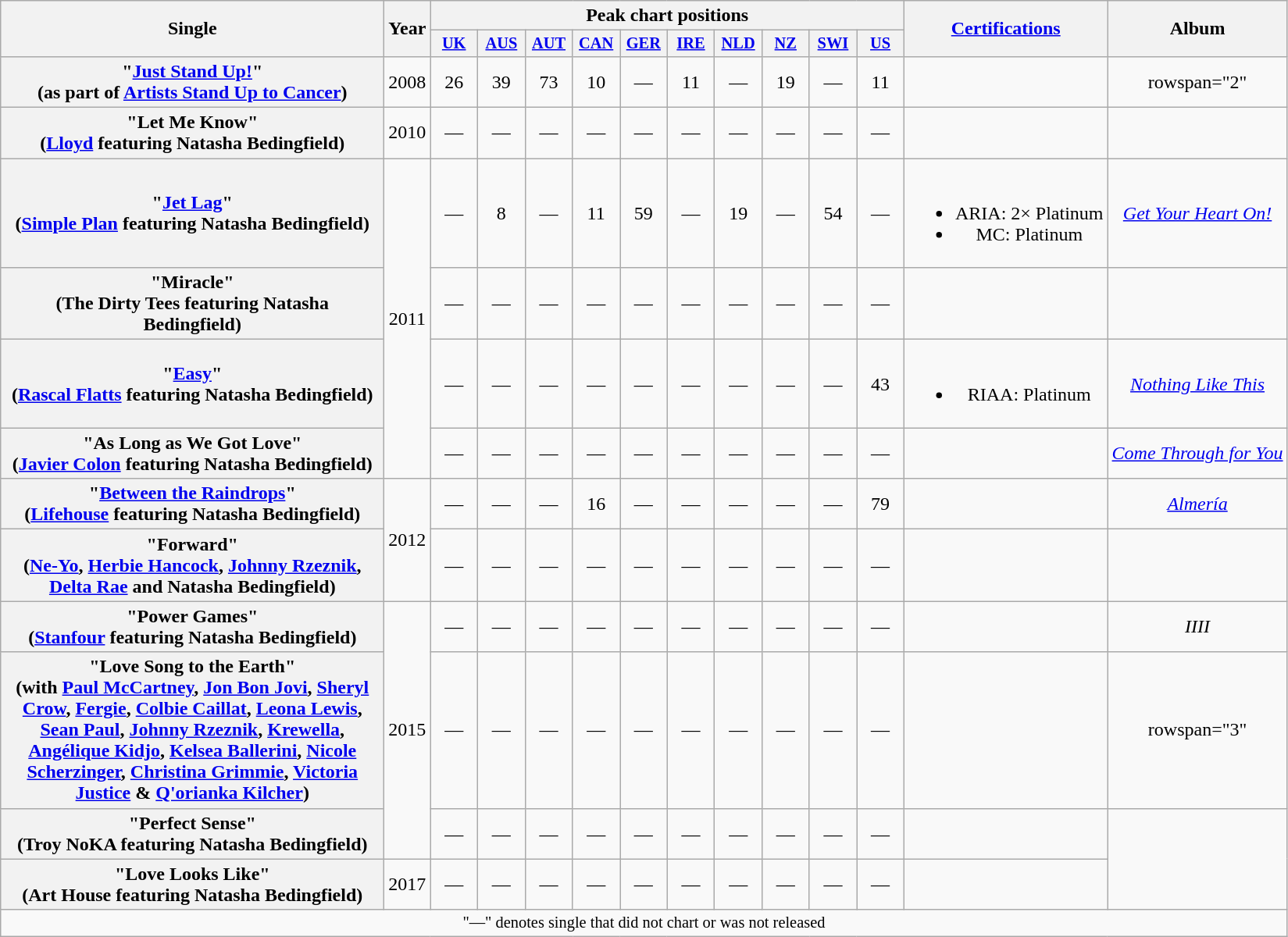<table class="wikitable plainrowheaders" style="text-align:center;">
<tr>
<th scope="col" rowspan="2" style="width:20em;">Single</th>
<th scope="col" rowspan="2">Year</th>
<th scope="col" colspan="10">Peak chart positions</th>
<th scope="col" rowspan="2"><a href='#'>Certifications</a></th>
<th scope="col" rowspan="2">Album</th>
</tr>
<tr>
<th scope="col" style="width:2.5em;font-size:85%;"><a href='#'>UK</a><br></th>
<th scope="col" style="width:2.5em;font-size:85%;"><a href='#'>AUS</a><br></th>
<th scope="col" style="width:2.5em;font-size:85%;"><a href='#'>AUT</a><br></th>
<th scope="col" style="width:2.5em;font-size:85%;"><a href='#'>CAN</a><br></th>
<th scope="col" style="width:2.5em;font-size:85%;"><a href='#'>GER</a><br></th>
<th scope="col" style="width:2.5em;font-size:85%;"><a href='#'>IRE</a><br></th>
<th scope="col" style="width:2.5em;font-size:85%;"><a href='#'>NLD</a><br></th>
<th scope="col" style="width:2.5em;font-size:85%;"><a href='#'>NZ</a><br></th>
<th scope="col" style="width:2.5em;font-size:85%;"><a href='#'>SWI</a><br></th>
<th scope="col" style="width:2.5em;font-size:85%;"><a href='#'>US</a><br></th>
</tr>
<tr>
<th scope="row">"<a href='#'>Just Stand Up!</a>"<br><span>(as part of <a href='#'>Artists Stand Up to Cancer</a>)</span></th>
<td>2008</td>
<td>26</td>
<td>39</td>
<td>73</td>
<td>10</td>
<td>—</td>
<td>11</td>
<td>—</td>
<td>19</td>
<td>—</td>
<td>11</td>
<td></td>
<td>rowspan="2" </td>
</tr>
<tr>
<th scope="row">"Let Me Know"<br><span> (<a href='#'>Lloyd</a> featuring Natasha Bedingfield)</span></th>
<td>2010</td>
<td>—</td>
<td>—</td>
<td>—</td>
<td>—</td>
<td>—</td>
<td>—</td>
<td>—</td>
<td>—</td>
<td>—</td>
<td>—</td>
<td></td>
</tr>
<tr>
<th scope="row">"<a href='#'>Jet Lag</a>"<br><span>(<a href='#'>Simple Plan</a> featuring Natasha Bedingfield)</span></th>
<td rowspan="4">2011</td>
<td>—</td>
<td>8</td>
<td>—</td>
<td>11</td>
<td>59</td>
<td>—</td>
<td>19</td>
<td>—</td>
<td>54</td>
<td>—</td>
<td><br><ul><li>ARIA: 2× Platinum</li><li>MC: Platinum</li></ul></td>
<td><em><a href='#'>Get Your Heart On!</a></em></td>
</tr>
<tr>
<th scope="row">"Miracle"<br><span>(The Dirty Tees featuring Natasha Bedingfield)</span></th>
<td>—</td>
<td>—</td>
<td>—</td>
<td>—</td>
<td>—</td>
<td>—</td>
<td>—</td>
<td>—</td>
<td>—</td>
<td>—</td>
<td></td>
<td></td>
</tr>
<tr>
<th scope="row">"<a href='#'>Easy</a>"<br><span>(<a href='#'>Rascal Flatts</a> featuring Natasha Bedingfield)</span></th>
<td>—</td>
<td>—</td>
<td>—</td>
<td>—</td>
<td>—</td>
<td>—</td>
<td>—</td>
<td>—</td>
<td>—</td>
<td>43</td>
<td><br><ul><li>RIAA: Platinum</li></ul></td>
<td><em><a href='#'>Nothing Like This</a></em></td>
</tr>
<tr>
<th scope="row">"As Long as We Got Love"<br><span>(<a href='#'>Javier Colon</a> featuring Natasha Bedingfield)</span></th>
<td>—</td>
<td>—</td>
<td>—</td>
<td>—</td>
<td>—</td>
<td>—</td>
<td>—</td>
<td>—</td>
<td>—</td>
<td>—</td>
<td></td>
<td><em><a href='#'>Come Through for You</a></em></td>
</tr>
<tr>
<th scope="row">"<a href='#'>Between the Raindrops</a>"<br><span>(<a href='#'>Lifehouse</a> featuring Natasha Bedingfield)</span></th>
<td rowspan="2">2012</td>
<td>—</td>
<td>—</td>
<td>—</td>
<td>16</td>
<td>—</td>
<td>—</td>
<td>—</td>
<td>—</td>
<td>—</td>
<td>79</td>
<td></td>
<td><em><a href='#'>Almería</a></em></td>
</tr>
<tr>
<th scope="row">"Forward"<br><span>(<a href='#'>Ne-Yo</a>, <a href='#'>Herbie Hancock</a>, <a href='#'>Johnny Rzeznik</a>, <a href='#'>Delta Rae</a> and Natasha Bedingfield)</span></th>
<td>—</td>
<td>—</td>
<td>—</td>
<td>—</td>
<td>—</td>
<td>—</td>
<td>—</td>
<td>—</td>
<td>—</td>
<td>—</td>
<td></td>
<td></td>
</tr>
<tr>
<th scope="row">"Power Games"<br><span>(<a href='#'>Stanfour</a> featuring Natasha Bedingfield)</span></th>
<td rowspan="3">2015</td>
<td>—</td>
<td>—</td>
<td>—</td>
<td>—</td>
<td>—</td>
<td>—</td>
<td>—</td>
<td>—</td>
<td>—</td>
<td>—</td>
<td></td>
<td><em>IIII</em></td>
</tr>
<tr>
<th scope="row">"Love Song to the Earth"<br><span>(with <a href='#'>Paul McCartney</a>, <a href='#'>Jon Bon Jovi</a>, <a href='#'>Sheryl Crow</a>, <a href='#'>Fergie</a>, <a href='#'>Colbie Caillat</a>, <a href='#'>Leona Lewis</a>, <a href='#'>Sean Paul</a>, <a href='#'>Johnny Rzeznik</a>, <a href='#'>Krewella</a>, <a href='#'>Angélique Kidjo</a>, <a href='#'>Kelsea Ballerini</a>, <a href='#'>Nicole Scherzinger</a>, <a href='#'>Christina Grimmie</a>, <a href='#'>Victoria Justice</a> & <a href='#'>Q'orianka Kilcher</a>)</span></th>
<td>—</td>
<td>—</td>
<td>—</td>
<td>—</td>
<td>—</td>
<td>—</td>
<td>—</td>
<td>—</td>
<td>—</td>
<td>—</td>
<td></td>
<td>rowspan="3" </td>
</tr>
<tr>
<th scope="row">"Perfect Sense"<br><span>(Troy NoKA featuring Natasha Bedingfield)</span></th>
<td>—</td>
<td>—</td>
<td>—</td>
<td>—</td>
<td>—</td>
<td>—</td>
<td>—</td>
<td>—</td>
<td>—</td>
<td>—</td>
<td></td>
</tr>
<tr>
<th scope="row">"Love Looks Like"<br><span>(Art House featuring Natasha Bedingfield)</span></th>
<td>2017</td>
<td>—</td>
<td>—</td>
<td>—</td>
<td>—</td>
<td>—</td>
<td>—</td>
<td>—</td>
<td>—</td>
<td>—</td>
<td>—</td>
<td></td>
</tr>
<tr>
<td colspan="15" style="font-size:85%">"—" denotes single that did not chart or was not released</td>
</tr>
</table>
